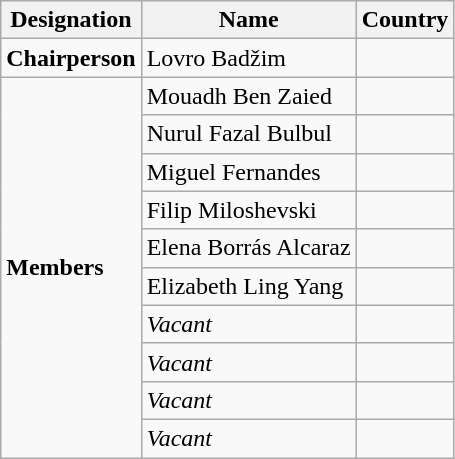<table class="wikitable">
<tr>
<th>Designation</th>
<th>Name</th>
<th>Country</th>
</tr>
<tr>
<td><strong>Chairperson</strong></td>
<td>Lovro Badžim</td>
<td></td>
</tr>
<tr>
<td rowspan=10><strong>Members</strong></td>
<td>Mouadh Ben Zaied</td>
<td></td>
</tr>
<tr>
<td>Nurul Fazal Bulbul</td>
<td></td>
</tr>
<tr>
<td>Miguel Fernandes</td>
<td></td>
</tr>
<tr>
<td>Filip Miloshevski</td>
<td></td>
</tr>
<tr>
<td>Elena Borrás Alcaraz</td>
<td></td>
</tr>
<tr>
<td>Elizabeth Ling Yang</td>
<td></td>
</tr>
<tr>
<td><em>Vacant</em></td>
<td></td>
</tr>
<tr>
<td><em>Vacant</em></td>
<td></td>
</tr>
<tr>
<td><em>Vacant</em></td>
<td></td>
</tr>
<tr>
<td><em>Vacant</em></td>
<td></td>
</tr>
</table>
